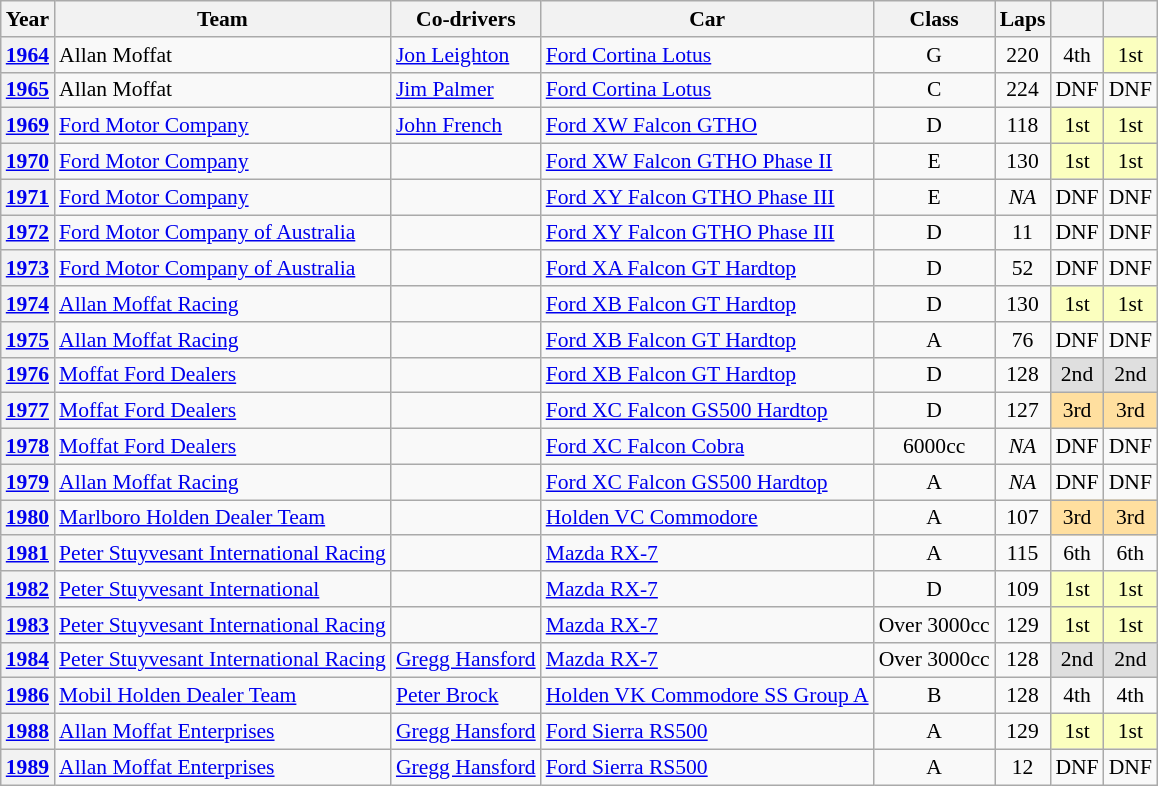<table class="wikitable" style="font-size:90%">
<tr>
<th>Year</th>
<th>Team</th>
<th>Co-drivers</th>
<th>Car</th>
<th>Class</th>
<th>Laps</th>
<th></th>
<th></th>
</tr>
<tr align="center">
<th><a href='#'>1964</a></th>
<td align="left"> Allan Moffat</td>
<td align="left"> <a href='#'>Jon Leighton</a></td>
<td align="left"><a href='#'>Ford Cortina Lotus</a></td>
<td>G</td>
<td>220</td>
<td>4th</td>
<td style="background:#fbffbf;">1st</td>
</tr>
<tr align="center">
<th><a href='#'>1965</a></th>
<td align="left"> Allan Moffat</td>
<td align="left"> <a href='#'>Jim Palmer</a></td>
<td align="left"><a href='#'>Ford Cortina Lotus</a></td>
<td>C</td>
<td>224</td>
<td>DNF</td>
<td>DNF</td>
</tr>
<tr align="center">
<th><a href='#'>1969</a></th>
<td align="left"> <a href='#'>Ford Motor Company</a></td>
<td align="left"> <a href='#'>John French</a></td>
<td align="left"><a href='#'>Ford XW Falcon GTHO</a></td>
<td>D</td>
<td>118</td>
<td style="background:#fbffbf;">1st</td>
<td style="background:#fbffbf;">1st</td>
</tr>
<tr align="center">
<th><a href='#'>1970</a></th>
<td align="left"> <a href='#'>Ford Motor Company</a></td>
<td align="left"></td>
<td align="left"><a href='#'>Ford XW Falcon GTHO Phase II</a></td>
<td>E</td>
<td>130</td>
<td style="background:#fbffbf;">1st</td>
<td style="background:#fbffbf;">1st</td>
</tr>
<tr align="center">
<th><a href='#'>1971</a></th>
<td align="left"> <a href='#'>Ford Motor Company</a></td>
<td align="left"></td>
<td align="left"><a href='#'>Ford XY Falcon GTHO Phase III</a></td>
<td>E</td>
<td><em>NA</em></td>
<td>DNF</td>
<td>DNF</td>
</tr>
<tr align="center">
<th><a href='#'>1972</a></th>
<td align="left"> <a href='#'>Ford Motor Company of Australia</a></td>
<td align="left"></td>
<td align="left"><a href='#'>Ford XY Falcon GTHO Phase III</a></td>
<td>D</td>
<td>11</td>
<td>DNF</td>
<td>DNF</td>
</tr>
<tr align="center">
<th><a href='#'>1973</a></th>
<td align="left"> <a href='#'>Ford Motor Company of Australia</a></td>
<td align="left"></td>
<td align="left"><a href='#'>Ford XA Falcon GT Hardtop</a></td>
<td>D</td>
<td>52</td>
<td>DNF</td>
<td>DNF</td>
</tr>
<tr align="center">
<th><a href='#'>1974</a></th>
<td align="left"> <a href='#'>Allan Moffat Racing</a></td>
<td align="left"></td>
<td align="left"><a href='#'>Ford XB Falcon GT Hardtop</a></td>
<td>D</td>
<td>130</td>
<td style="background:#fbffbf;">1st</td>
<td style="background:#fbffbf;">1st</td>
</tr>
<tr align="center">
<th><a href='#'>1975</a></th>
<td align="left"> <a href='#'>Allan Moffat Racing</a></td>
<td align="left"></td>
<td align="left"><a href='#'>Ford XB Falcon GT Hardtop</a></td>
<td>A</td>
<td>76</td>
<td>DNF</td>
<td>DNF</td>
</tr>
<tr align="center">
<th><a href='#'>1976</a></th>
<td align="left"> <a href='#'>Moffat Ford Dealers</a></td>
<td align="left"></td>
<td align="left"><a href='#'>Ford XB Falcon GT Hardtop</a></td>
<td>D</td>
<td>128</td>
<td style="background:#dfdfdf;">2nd</td>
<td style="background:#dfdfdf;">2nd</td>
</tr>
<tr align="center">
<th><a href='#'>1977</a></th>
<td align="left"> <a href='#'>Moffat Ford Dealers</a></td>
<td align="left"></td>
<td align="left"><a href='#'>Ford XC Falcon GS500 Hardtop</a></td>
<td>D</td>
<td>127</td>
<td style="background:#ffdf9f;">3rd</td>
<td style="background:#ffdf9f;">3rd</td>
</tr>
<tr align="center">
<th><a href='#'>1978</a></th>
<td align="left"> <a href='#'>Moffat Ford Dealers</a></td>
<td align="left"></td>
<td align="left"><a href='#'>Ford XC Falcon Cobra</a></td>
<td>6000cc</td>
<td><em>NA</em></td>
<td>DNF</td>
<td>DNF</td>
</tr>
<tr align="center">
<th><a href='#'>1979</a></th>
<td align="left"> <a href='#'>Allan Moffat Racing</a></td>
<td align="left"></td>
<td align="left"><a href='#'>Ford XC Falcon GS500 Hardtop</a></td>
<td>A</td>
<td><em>NA</em></td>
<td>DNF</td>
<td>DNF</td>
</tr>
<tr align="center">
<th><a href='#'>1980</a></th>
<td align="left"> <a href='#'>Marlboro Holden Dealer Team</a></td>
<td align="left"></td>
<td align="left"><a href='#'>Holden VC Commodore</a></td>
<td>A</td>
<td>107</td>
<td style="background:#ffdf9f;">3rd</td>
<td style="background:#ffdf9f;">3rd</td>
</tr>
<tr align="center">
<th><a href='#'>1981</a></th>
<td align="left"> <a href='#'>Peter Stuyvesant International Racing</a></td>
<td align="left"></td>
<td align="left"><a href='#'>Mazda RX-7</a></td>
<td>A</td>
<td>115</td>
<td>6th</td>
<td>6th</td>
</tr>
<tr align="center">
<th><a href='#'>1982</a></th>
<td align="left"> <a href='#'>Peter Stuyvesant International</a></td>
<td align="left"></td>
<td align="left"><a href='#'>Mazda RX-7</a></td>
<td>D</td>
<td>109</td>
<td style="background:#fbffbf;">1st</td>
<td style="background:#fbffbf;">1st</td>
</tr>
<tr align="center">
<th><a href='#'>1983</a></th>
<td align="left"> <a href='#'>Peter Stuyvesant International Racing</a></td>
<td align="left"></td>
<td align="left"><a href='#'>Mazda RX-7</a></td>
<td>Over 3000cc</td>
<td>129</td>
<td style="background:#fbffbf;">1st</td>
<td style="background:#fbffbf;">1st</td>
</tr>
<tr align="center">
<th><a href='#'>1984</a></th>
<td align="left"> <a href='#'>Peter Stuyvesant International Racing</a></td>
<td align="left"> <a href='#'>Gregg Hansford</a></td>
<td align="left"><a href='#'>Mazda RX-7</a></td>
<td>Over 3000cc</td>
<td>128</td>
<td style="background:#dfdfdf;">2nd</td>
<td style="background:#dfdfdf;">2nd</td>
</tr>
<tr align="center">
<th><a href='#'>1986</a></th>
<td align="left"> <a href='#'>Mobil Holden Dealer Team</a></td>
<td align="left"> <a href='#'>Peter Brock</a></td>
<td align="left"><a href='#'>Holden VK Commodore SS Group A</a></td>
<td>B</td>
<td>128</td>
<td>4th</td>
<td>4th</td>
</tr>
<tr align="center">
<th><a href='#'>1988</a></th>
<td align="left"> <a href='#'>Allan Moffat Enterprises</a></td>
<td align="left"> <a href='#'>Gregg Hansford</a></td>
<td align="left"><a href='#'>Ford Sierra RS500</a></td>
<td>A</td>
<td>129</td>
<td style="background:#fbffbf;">1st</td>
<td style="background:#fbffbf;">1st</td>
</tr>
<tr align="center">
<th><a href='#'>1989</a></th>
<td align="left"> <a href='#'>Allan Moffat Enterprises</a></td>
<td align="left"> <a href='#'>Gregg Hansford</a></td>
<td align="left"><a href='#'>Ford Sierra RS500</a></td>
<td>A</td>
<td>12</td>
<td>DNF</td>
<td>DNF</td>
</tr>
</table>
